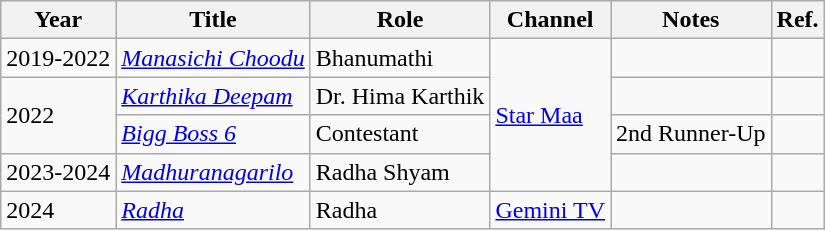<table class="wikitable sortable">
<tr>
<th>Year</th>
<th>Title</th>
<th>Role</th>
<th>Channel</th>
<th>Notes</th>
<th>Ref.</th>
</tr>
<tr>
<td>2019-2022</td>
<td><a href='#'><em>Manasichi Choodu</em></a></td>
<td>Bhanumathi</td>
<td rowspan="4"><a href='#'>Star Maa</a></td>
<td></td>
<td></td>
</tr>
<tr>
<td rowspan="2">2022</td>
<td><em><a href='#'>Karthika Deepam</a></em></td>
<td>Dr. Hima Karthik</td>
<td></td>
<td></td>
</tr>
<tr>
<td><a href='#'><em>Bigg Boss 6</em></a></td>
<td>Contestant</td>
<td>2nd Runner-Up</td>
<td></td>
</tr>
<tr>
<td>2023-2024</td>
<td><em><a href='#'>Madhuranagarilo</a></em></td>
<td>Radha Shyam</td>
<td></td>
<td></td>
</tr>
<tr>
<td>2024</td>
<td><em><a href='#'> Radha</a></em></td>
<td>Radha</td>
<td><a href='#'>Gemini TV</a></td>
<td></td>
<td></td>
</tr>
</table>
